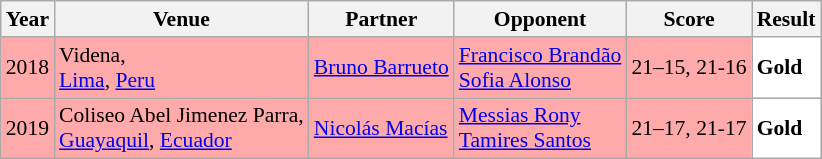<table class="sortable wikitable" style="font-size: 90%;">
<tr>
<th>Year</th>
<th>Venue</th>
<th>Partner</th>
<th>Opponent</th>
<th>Score</th>
<th>Result</th>
</tr>
<tr style="background:#FFAAAA">
<td align="center">2018</td>
<td align="left">Videna,<br><a href='#'>Lima</a>, <a href='#'>Peru</a></td>
<td align="left"> <a href='#'>Bruno Barrueto</a></td>
<td align="left"> <a href='#'>Francisco Brandão</a> <br>  <a href='#'>Sofia Alonso</a></td>
<td align="left">21–15, 21-16</td>
<td style="text-align:left; background:white"> <strong>Gold</strong></td>
</tr>
<tr style="background:#FFAAAA">
<td align="center">2019</td>
<td align="left">Coliseo Abel Jimenez Parra,<br><a href='#'>Guayaquil</a>, <a href='#'>Ecuador</a></td>
<td align="left"> <a href='#'>Nicolás Macías</a></td>
<td align="left"> <a href='#'>Messias Rony</a> <br>  <a href='#'>Tamires Santos</a></td>
<td align="left">21–17, 21-17</td>
<td style="text-align:left; background:white"> <strong>Gold</strong></td>
</tr>
</table>
